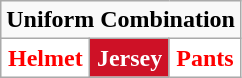<table class="wikitable"  style="display: inline-table;">
<tr>
<td align="center" Colspan="3"><strong>Uniform Combination</strong></td>
</tr>
<tr align="center">
<td style="background:white; color:red"><strong>Helmet</strong></td>
<td style="background:#CE1126; color:white"><strong>Jersey</strong></td>
<td style="background:white; color:red"><strong>Pants</strong></td>
</tr>
</table>
